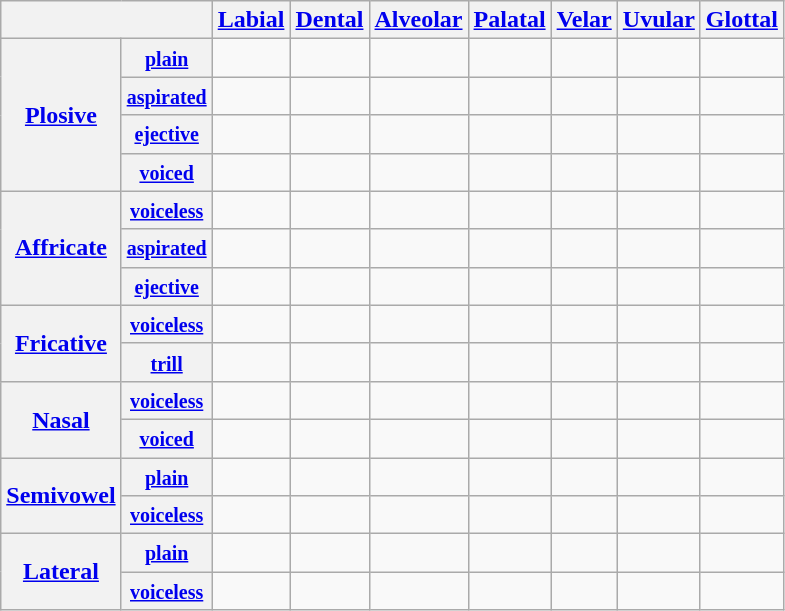<table class="wikitable">
<tr>
<th colspan=2></th>
<th align="center"><a href='#'>Labial</a></th>
<th align="center"><a href='#'>Dental</a></th>
<th align="center"><a href='#'>Alveolar</a></th>
<th align="center"><a href='#'>Palatal</a></th>
<th align="center"><a href='#'>Velar</a></th>
<th align="center"><a href='#'>Uvular</a></th>
<th align="center"><a href='#'>Glottal</a></th>
</tr>
<tr>
<th rowspan=4><a href='#'>Plosive</a></th>
<th><small><a href='#'>plain</a></small></th>
<td align="center"></td>
<td align="center"></td>
<td align="center"></td>
<td align="center"></td>
<td align="center"></td>
<td align="center"></td>
<td></td>
</tr>
<tr>
<th><small><a href='#'>aspirated</a></small></th>
<td align="center"></td>
<td align="center"></td>
<td align="center"></td>
<td align="center"></td>
<td align="center"></td>
<td></td>
<td></td>
</tr>
<tr>
<th><small><a href='#'>ejective</a></small></th>
<td align="center"></td>
<td align="center"></td>
<td align="center"></td>
<td align="center"></td>
<td align="center"></td>
<td align="center"></td>
<td align="center"></td>
</tr>
<tr>
<th><small> <a href='#'>voiced</a></small></th>
<td align="center"></td>
<td></td>
<td align="center"></td>
<td></td>
<td></td>
<td></td>
<td></td>
</tr>
<tr>
<th rowspan=3><a href='#'>Affricate</a></th>
<th><small><a href='#'>voiceless</a></small></th>
<td></td>
<td></td>
<td align="center"></td>
<td></td>
<td></td>
<td></td>
<td></td>
</tr>
<tr>
<th><small><a href='#'>aspirated</a></small></th>
<td></td>
<td></td>
<td align="center"></td>
<td></td>
<td></td>
<td></td>
<td></td>
</tr>
<tr>
<th><small><a href='#'>ejective</a></small></th>
<td></td>
<td></td>
<td align="center"></td>
<td></td>
<td></td>
<td></td>
<td></td>
</tr>
<tr>
<th rowspan=2><a href='#'>Fricative</a></th>
<th><small><a href='#'>voiceless</a></small></th>
<td></td>
<td></td>
<td align="center"></td>
<td align="center"></td>
<td align="center"></td>
<td></td>
<td align="center"></td>
</tr>
<tr>
<th><small><a href='#'>trill</a></small></th>
<td></td>
<td></td>
<td align="center"></td>
<td></td>
<td></td>
<td></td>
<td></td>
</tr>
<tr>
<th rowspan=2><a href='#'>Nasal</a></th>
<th><small><a href='#'>voiceless</a></small></th>
<td align="center"></td>
<td></td>
<td align="center"></td>
<td></td>
<td></td>
<td></td>
<td></td>
</tr>
<tr>
<th><small><a href='#'>voiced</a></small></th>
<td align="center"></td>
<td></td>
<td align="center"></td>
<td></td>
<td></td>
<td></td>
<td></td>
</tr>
<tr>
<th rowspan=2><a href='#'>Semivowel</a></th>
<th><small><a href='#'>plain</a></small></th>
<td align="center"></td>
<td></td>
<td></td>
<td align="center"></td>
<td></td>
<td></td>
<td></td>
</tr>
<tr>
<th><small><a href='#'>voiceless</a></small></th>
<td align="center"></td>
<td></td>
<td></td>
<td align="center"></td>
<td></td>
<td></td>
<td></td>
</tr>
<tr>
<th rowspan=2><a href='#'>Lateral</a></th>
<th><small><a href='#'>plain</a></small></th>
<td></td>
<td align="center"></td>
<td></td>
<td></td>
<td></td>
<td></td>
<td></td>
</tr>
<tr>
<th><small><a href='#'>voiceless</a></small></th>
<td></td>
<td align="center"></td>
<td></td>
<td></td>
<td></td>
<td></td>
<td></td>
</tr>
</table>
